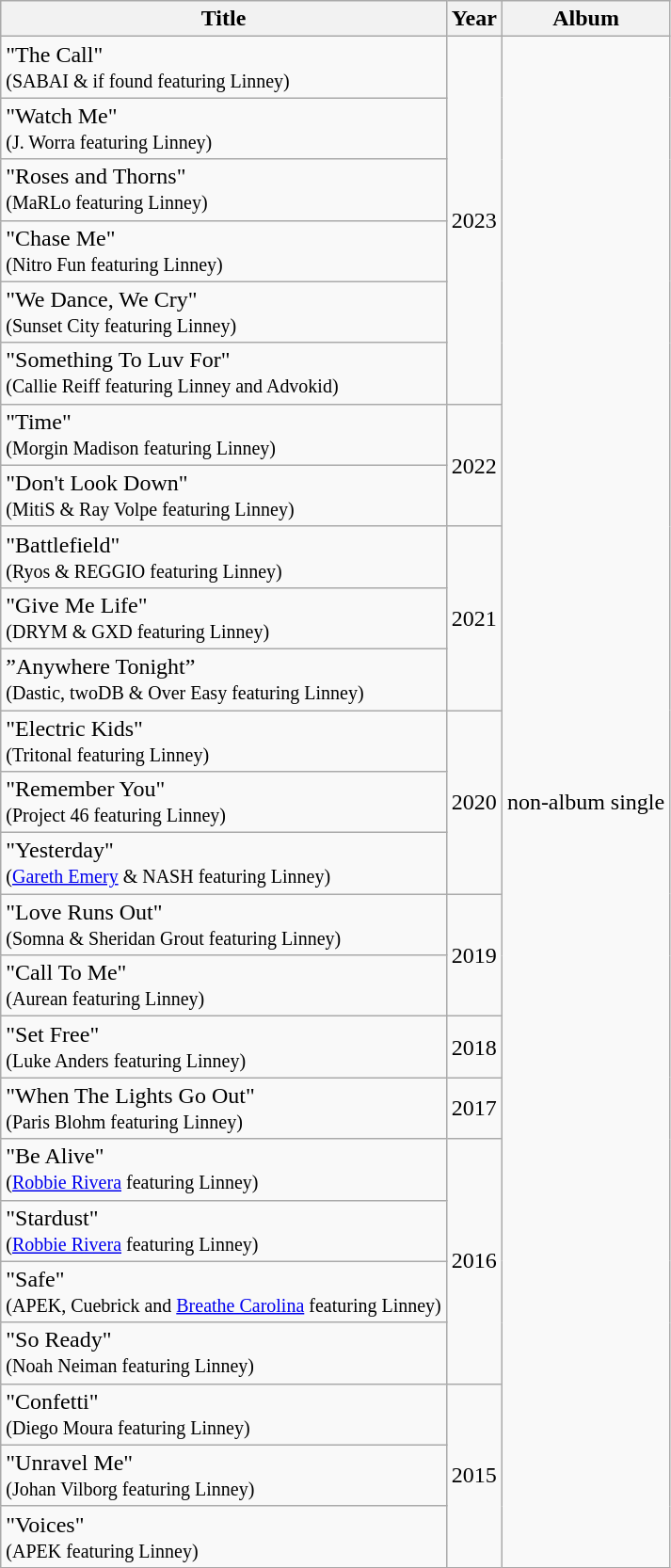<table class="wikitable">
<tr>
<th>Title</th>
<th>Year</th>
<th>Album</th>
</tr>
<tr>
<td>"The Call"<br><small>(SABAI & if found featuring Linney)</small></td>
<td rowspan="6">2023</td>
<td rowspan="25">non-album single</td>
</tr>
<tr>
<td>"Watch Me"<br><small>(J. Worra featuring Linney)</small></td>
</tr>
<tr>
<td>"Roses and Thorns"<br><small>(MaRLo featuring Linney)</small></td>
</tr>
<tr>
<td>"Chase Me"<br><small>(Nitro Fun featuring Linney)</small></td>
</tr>
<tr>
<td>"We Dance, We Cry"<br><small>(Sunset City featuring Linney)</small></td>
</tr>
<tr>
<td>"Something To Luv For"<br><small>(Callie Reiff featuring Linney and Advokid)</small></td>
</tr>
<tr>
<td>"Time"<br><small>(Morgin Madison featuring Linney)</small></td>
<td rowspan="2">2022</td>
</tr>
<tr>
<td>"Don't Look Down"<br><small>(MitiS & Ray Volpe featuring Linney)</small></td>
</tr>
<tr>
<td>"Battlefield"<br><small>(Ryos & REGGIO featuring Linney)</small></td>
<td rowspan="3">2021</td>
</tr>
<tr>
<td>"Give Me Life"<br><small>(DRYM & GXD featuring Linney)</small></td>
</tr>
<tr>
<td>”Anywhere Tonight”<br><small>(Dastic, twoDB & Over Easy featuring Linney)
</small></td>
</tr>
<tr>
<td>"Electric Kids"<br><small>(Tritonal featuring Linney)</small></td>
<td rowspan="3">2020</td>
</tr>
<tr>
<td>"Remember You"<br><small>(Project 46 featuring Linney)</small></td>
</tr>
<tr>
<td>"Yesterday"<br><small>(<a href='#'>Gareth Emery</a> & NASH featuring Linney)</small></td>
</tr>
<tr>
<td>"Love Runs Out"<br><small>(Somna & Sheridan Grout featuring Linney)</small></td>
<td rowspan="2">2019</td>
</tr>
<tr>
<td>"Call To Me"<br><small>(Aurean featuring Linney)</small></td>
</tr>
<tr>
<td>"Set Free"<br><small>(Luke Anders featuring Linney)</small></td>
<td>2018</td>
</tr>
<tr>
<td>"When The Lights Go Out"<br><small>(Paris Blohm featuring Linney)</small></td>
<td>2017</td>
</tr>
<tr>
<td>"Be Alive"<br><small>(<a href='#'>Robbie Rivera</a> featuring Linney)</small></td>
<td rowspan="4">2016</td>
</tr>
<tr>
<td>"Stardust"<br><small>(<a href='#'>Robbie Rivera</a> featuring Linney)</small></td>
</tr>
<tr>
<td>"Safe"<br><small>(APEK, Cuebrick and <a href='#'>Breathe Carolina</a> featuring Linney)</small></td>
</tr>
<tr>
<td>"So Ready"<br><small>(Noah Neiman featuring Linney)</small></td>
</tr>
<tr>
<td>"Confetti"<br><small>(Diego Moura featuring Linney)</small></td>
<td rowspan="3">2015</td>
</tr>
<tr>
<td>"Unravel Me"<br><small>(Johan Vilborg featuring Linney)</small></td>
</tr>
<tr>
<td>"Voices"<br><small>(APEK featuring Linney)</small></td>
</tr>
</table>
